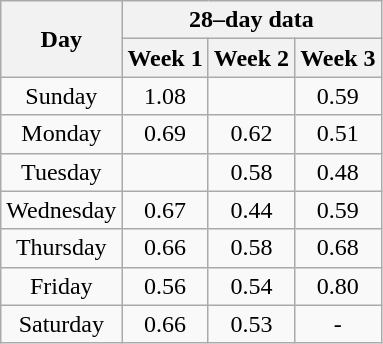<table class="wikitable plainrowheaders" style="text-align:center">
<tr>
<th scope="col" rowspan="2">Day</th>
<th scope="col" colspan="3">28–day data</th>
</tr>
<tr>
<th scope="col">Week 1</th>
<th scope="col">Week 2</th>
<th scope="col">Week 3</th>
</tr>
<tr>
<td scope="row">Sunday</td>
<td>1.08</td>
<td></td>
<td>0.59</td>
</tr>
<tr>
<td scope="row">Monday</td>
<td>0.69</td>
<td>0.62</td>
<td>0.51</td>
</tr>
<tr>
<td scope="row">Tuesday</td>
<td></td>
<td>0.58</td>
<td>0.48</td>
</tr>
<tr>
<td scope="row">Wednesday</td>
<td>0.67</td>
<td>0.44</td>
<td>0.59</td>
</tr>
<tr>
<td scope="row">Thursday</td>
<td>0.66</td>
<td>0.58</td>
<td>0.68</td>
</tr>
<tr>
<td scope="row">Friday</td>
<td>0.56</td>
<td>0.54</td>
<td>0.80</td>
</tr>
<tr>
<td scope="row">Saturday</td>
<td>0.66</td>
<td>0.53</td>
<td>-</td>
</tr>
</table>
